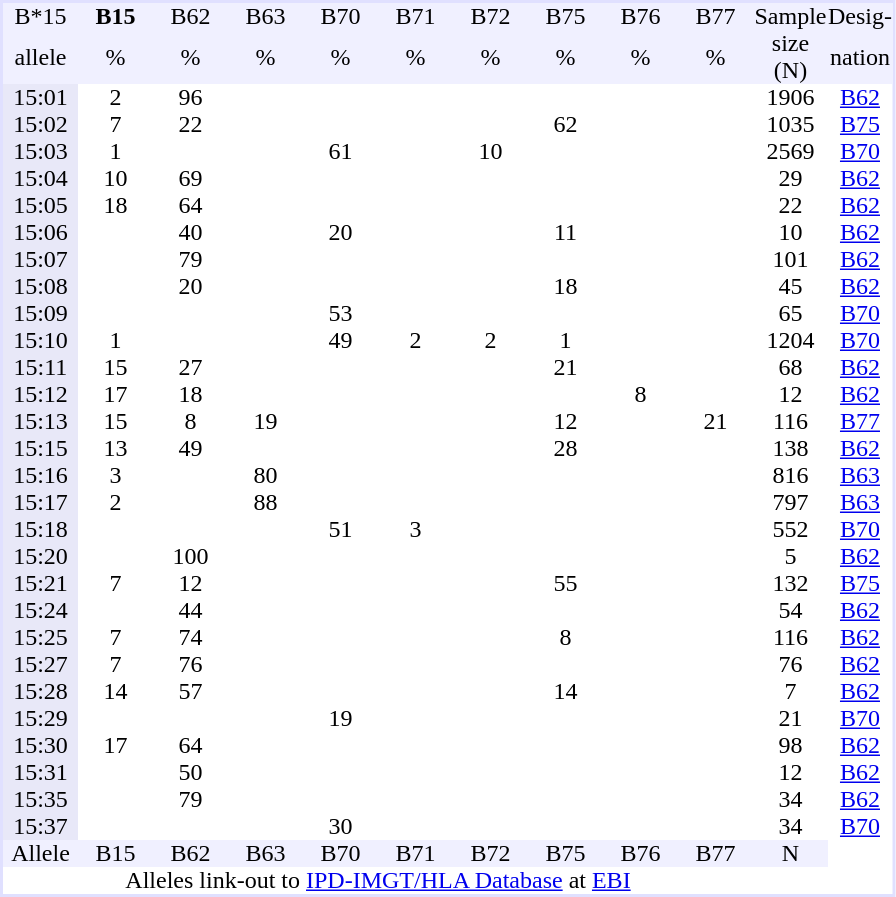<table border="0" cellspacing="0" cellpadding="0" align="left" style="text-align:center; background:#ffffff; margin-right: 3em; border:2px #e0e0ff solid;">
<tr style="background:#f0f0ff">
<td style="width:50px">B*15</td>
<td style="width:50px"><strong>B15</strong></td>
<td style="width:50px">B62</td>
<td style="width:50px">B63</td>
<td style="width:50px">B70</td>
<td style="width:50px">B71</td>
<td style="width:50px">B72</td>
<td style="width:50px">B75</td>
<td style="width:50px">B76</td>
<td style="width:50px">B77</td>
<td style="width:50px">Sample</td>
<td>Desig-</td>
</tr>
<tr style="background:#f0f0ff">
<td>allele</td>
<td>%</td>
<td>%</td>
<td>%</td>
<td>%</td>
<td>%</td>
<td>%</td>
<td>%</td>
<td>%</td>
<td>%</td>
<td>size (N)</td>
<td>nation</td>
</tr>
<tr>
<td style = "background:#e8e8f8">15:01</td>
<td>2</td>
<td>96</td>
<td></td>
<td></td>
<td></td>
<td></td>
<td></td>
<td></td>
<td></td>
<td>1906</td>
<td><a href='#'>B62</a></td>
</tr>
<tr>
<td style = "background:#e8e8f8">15:02</td>
<td>7</td>
<td>22</td>
<td></td>
<td></td>
<td></td>
<td></td>
<td>62</td>
<td></td>
<td></td>
<td>1035</td>
<td><a href='#'>B75</a></td>
</tr>
<tr>
<td style = "background:#e8e8f8">15:03</td>
<td>1</td>
<td></td>
<td></td>
<td>61</td>
<td></td>
<td>10</td>
<td></td>
<td></td>
<td></td>
<td>2569</td>
<td><a href='#'>B70</a></td>
</tr>
<tr>
<td style = "background:#e8e8f8">15:04</td>
<td>10</td>
<td>69</td>
<td></td>
<td></td>
<td></td>
<td></td>
<td></td>
<td></td>
<td></td>
<td>29</td>
<td><a href='#'>B62</a></td>
</tr>
<tr>
<td style = "background:#e8e8f8">15:05</td>
<td>18</td>
<td>64</td>
<td></td>
<td></td>
<td></td>
<td></td>
<td></td>
<td></td>
<td></td>
<td>22</td>
<td><a href='#'>B62</a></td>
</tr>
<tr>
<td style = "background:#e8e8f8">15:06</td>
<td></td>
<td>40</td>
<td></td>
<td>20</td>
<td></td>
<td></td>
<td>11</td>
<td></td>
<td></td>
<td>10</td>
<td><a href='#'>B62</a></td>
</tr>
<tr>
<td style = "background:#e8e8f8">15:07</td>
<td></td>
<td>79</td>
<td></td>
<td></td>
<td></td>
<td></td>
<td></td>
<td></td>
<td></td>
<td>101</td>
<td><a href='#'>B62</a></td>
</tr>
<tr>
<td style = "background:#e8e8f8">15:08</td>
<td></td>
<td>20</td>
<td></td>
<td></td>
<td></td>
<td></td>
<td>18</td>
<td></td>
<td></td>
<td>45</td>
<td><a href='#'>B62</a></td>
</tr>
<tr>
<td style = "background:#e8e8f8">15:09</td>
<td></td>
<td></td>
<td></td>
<td>53</td>
<td></td>
<td></td>
<td></td>
<td></td>
<td></td>
<td>65</td>
<td><a href='#'>B70</a></td>
</tr>
<tr>
<td style = "background:#e8e8f8">15:10</td>
<td>1</td>
<td></td>
<td></td>
<td>49</td>
<td>2</td>
<td>2</td>
<td>1</td>
<td></td>
<td></td>
<td>1204</td>
<td><a href='#'>B70</a></td>
</tr>
<tr>
<td style = "background:#e8e8f8">15:11</td>
<td>15</td>
<td>27</td>
<td></td>
<td></td>
<td></td>
<td></td>
<td>21</td>
<td></td>
<td></td>
<td>68</td>
<td><a href='#'>B62</a></td>
</tr>
<tr>
<td style = "background:#e8e8f8">15:12</td>
<td>17</td>
<td>18</td>
<td></td>
<td></td>
<td></td>
<td></td>
<td></td>
<td>8</td>
<td></td>
<td>12</td>
<td><a href='#'>B62</a></td>
</tr>
<tr>
<td style = "background:#e8e8f8">15:13</td>
<td>15</td>
<td>8</td>
<td>19</td>
<td></td>
<td></td>
<td></td>
<td>12</td>
<td></td>
<td>21</td>
<td>116</td>
<td><a href='#'>B77</a></td>
</tr>
<tr>
<td style = "background:#e8e8f8">15:15</td>
<td>13</td>
<td>49</td>
<td></td>
<td></td>
<td></td>
<td></td>
<td>28</td>
<td></td>
<td></td>
<td>138</td>
<td><a href='#'>B62</a></td>
</tr>
<tr>
<td style = "background:#e8e8f8">15:16</td>
<td>3</td>
<td></td>
<td>80</td>
<td></td>
<td></td>
<td></td>
<td></td>
<td></td>
<td></td>
<td>816</td>
<td><a href='#'>B63</a></td>
</tr>
<tr>
<td style = "background:#e8e8f8">15:17</td>
<td>2</td>
<td></td>
<td>88</td>
<td></td>
<td></td>
<td></td>
<td></td>
<td></td>
<td></td>
<td>797</td>
<td><a href='#'>B63</a></td>
</tr>
<tr>
<td style = "background:#e8e8f8">15:18</td>
<td></td>
<td></td>
<td></td>
<td>51</td>
<td>3</td>
<td></td>
<td></td>
<td></td>
<td></td>
<td>552</td>
<td><a href='#'>B70</a></td>
</tr>
<tr>
<td style = "background:#e8e8f8">15:20</td>
<td></td>
<td>100</td>
<td></td>
<td></td>
<td></td>
<td></td>
<td></td>
<td></td>
<td></td>
<td>5</td>
<td><a href='#'>B62</a></td>
</tr>
<tr>
<td style = "background:#e8e8f8">15:21</td>
<td>7</td>
<td>12</td>
<td></td>
<td></td>
<td></td>
<td></td>
<td>55</td>
<td></td>
<td></td>
<td>132</td>
<td><a href='#'>B75</a></td>
</tr>
<tr>
<td style = "background:#e8e8f8">15:24</td>
<td></td>
<td>44</td>
<td></td>
<td></td>
<td></td>
<td></td>
<td></td>
<td></td>
<td></td>
<td>54</td>
<td><a href='#'>B62</a></td>
</tr>
<tr>
<td style = "background:#e8e8f8">15:25</td>
<td>7</td>
<td>74</td>
<td></td>
<td></td>
<td></td>
<td></td>
<td>8</td>
<td></td>
<td></td>
<td>116</td>
<td><a href='#'>B62</a></td>
</tr>
<tr>
<td style = "background:#e8e8f8">15:27</td>
<td>7</td>
<td>76</td>
<td></td>
<td></td>
<td></td>
<td></td>
<td></td>
<td></td>
<td></td>
<td>76</td>
<td><a href='#'>B62</a></td>
</tr>
<tr>
<td style = "background:#e8e8f8">15:28</td>
<td>14</td>
<td>57</td>
<td></td>
<td></td>
<td></td>
<td></td>
<td>14</td>
<td></td>
<td></td>
<td>7</td>
<td><a href='#'>B62</a></td>
</tr>
<tr>
<td style = "background:#e8e8f8">15:29</td>
<td></td>
<td></td>
<td></td>
<td>19</td>
<td></td>
<td></td>
<td></td>
<td></td>
<td></td>
<td>21</td>
<td><a href='#'>B70</a></td>
</tr>
<tr>
<td style = "background:#e8e8f8">15:30</td>
<td>17</td>
<td>64</td>
<td></td>
<td></td>
<td></td>
<td></td>
<td></td>
<td></td>
<td></td>
<td>98</td>
<td><a href='#'>B62</a></td>
</tr>
<tr>
<td style = "background:#e8e8f8">15:31</td>
<td></td>
<td>50</td>
<td></td>
<td></td>
<td></td>
<td></td>
<td></td>
<td></td>
<td></td>
<td>12</td>
<td><a href='#'>B62</a></td>
</tr>
<tr>
<td style = "background:#e8e8f8">15:35</td>
<td></td>
<td>79</td>
<td></td>
<td></td>
<td></td>
<td></td>
<td></td>
<td></td>
<td></td>
<td>34</td>
<td><a href='#'>B62</a></td>
</tr>
<tr>
<td style = "background:#e8e8f8">15:37</td>
<td></td>
<td></td>
<td></td>
<td>30</td>
<td></td>
<td></td>
<td></td>
<td></td>
<td></td>
<td>34</td>
<td><a href='#'>B70</a></td>
</tr>
<tr style="background:#f0f0ff">
<td>Allele</td>
<td>B15</td>
<td>B62</td>
<td>B63</td>
<td>B70</td>
<td>B71</td>
<td>B72</td>
<td>B75</td>
<td>B76</td>
<td>B77</td>
<td>N</td>
</tr>
<tr>
<td colspan = 10>Alleles link-out to <a href='#'>IPD-IMGT/HLA Database</a> at <a href='#'>EBI</a></td>
</tr>
</table>
